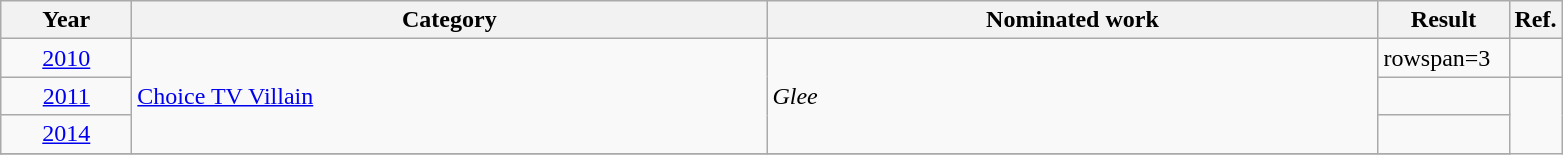<table class=wikitable>
<tr>
<th scope="col" style="width:5em;">Year</th>
<th scope="col" style="width:26em;">Category</th>
<th scope="col" style="width:25em;">Nominated work</th>
<th scope="col" style="width:5em;">Result</th>
<th>Ref.</th>
</tr>
<tr>
<td style="text-align:center;"><a href='#'>2010</a></td>
<td rowspan=3><a href='#'>Choice TV Villain</a></td>
<td rowspan=3><em>Glee</em></td>
<td>rowspan=3 </td>
<td style="text-align:center;"></td>
</tr>
<tr>
<td style="text-align:center;"><a href='#'>2011</a></td>
<td style="text-align:center;"></td>
</tr>
<tr>
<td style="text-align:center;"><a href='#'>2014</a></td>
<td style="text-align:center;"></td>
</tr>
<tr>
</tr>
</table>
